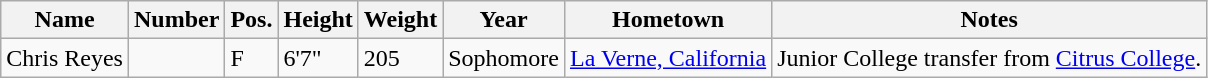<table class="wikitable sortable" border="1">
<tr>
<th>Name</th>
<th>Number</th>
<th>Pos.</th>
<th>Height</th>
<th>Weight</th>
<th>Year</th>
<th>Hometown</th>
<th class="unsortable">Notes</th>
</tr>
<tr>
<td sortname>Chris Reyes</td>
<td></td>
<td>F</td>
<td>6'7"</td>
<td>205</td>
<td>Sophomore</td>
<td><a href='#'>La Verne, California</a></td>
<td>Junior College transfer from <a href='#'>Citrus College</a>.</td>
</tr>
</table>
